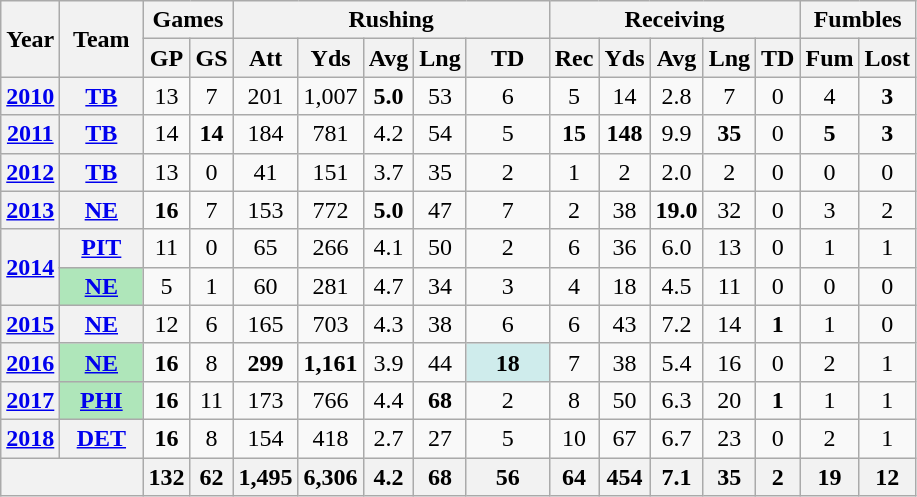<table class="wikitable" style="text-align:center">
<tr>
<th rowspan="2">Year</th>
<th rowspan="2">Team</th>
<th colspan="2">Games</th>
<th colspan="5">Rushing</th>
<th colspan="5">Receiving</th>
<th colspan="2">Fumbles</th>
</tr>
<tr>
<th>GP</th>
<th>GS</th>
<th>Att</th>
<th>Yds</th>
<th>Avg</th>
<th>Lng</th>
<th>TD</th>
<th>Rec</th>
<th>Yds</th>
<th>Avg</th>
<th>Lng</th>
<th>TD</th>
<th>Fum</th>
<th>Lost</th>
</tr>
<tr>
<th><a href='#'>2010</a></th>
<th><a href='#'>TB</a></th>
<td>13</td>
<td>7</td>
<td>201</td>
<td>1,007</td>
<td><strong>5.0</strong></td>
<td>53</td>
<td>6</td>
<td>5</td>
<td>14</td>
<td>2.8</td>
<td>7</td>
<td>0</td>
<td>4</td>
<td><strong>3</strong></td>
</tr>
<tr>
<th><a href='#'>2011</a></th>
<th><a href='#'>TB</a></th>
<td>14</td>
<td><strong>14</strong></td>
<td>184</td>
<td>781</td>
<td>4.2</td>
<td>54</td>
<td>5</td>
<td><strong>15</strong></td>
<td><strong>148</strong></td>
<td>9.9</td>
<td><strong>35</strong></td>
<td>0</td>
<td><strong>5</strong></td>
<td><strong>3</strong></td>
</tr>
<tr>
<th><a href='#'>2012</a></th>
<th><a href='#'>TB</a></th>
<td>13</td>
<td>0</td>
<td>41</td>
<td>151</td>
<td>3.7</td>
<td>35</td>
<td>2</td>
<td>1</td>
<td>2</td>
<td>2.0</td>
<td>2</td>
<td>0</td>
<td>0</td>
<td>0</td>
</tr>
<tr>
<th><a href='#'>2013</a></th>
<th><a href='#'>NE</a></th>
<td><strong>16</strong></td>
<td>7</td>
<td>153</td>
<td>772</td>
<td><strong>5.0</strong></td>
<td>47</td>
<td>7</td>
<td>2</td>
<td>38</td>
<td><strong>19.0</strong></td>
<td>32</td>
<td>0</td>
<td>3</td>
<td>2</td>
</tr>
<tr>
<th rowspan="2"><a href='#'>2014</a></th>
<th><a href='#'>PIT</a></th>
<td>11</td>
<td>0</td>
<td>65</td>
<td>266</td>
<td>4.1</td>
<td>50</td>
<td>2</td>
<td>6</td>
<td>36</td>
<td>6.0</td>
<td>13</td>
<td>0</td>
<td>1</td>
<td>1</td>
</tr>
<tr>
<th style="background:#afe6ba; width:3em;"><a href='#'>NE</a></th>
<td>5</td>
<td>1</td>
<td>60</td>
<td>281</td>
<td>4.7</td>
<td>34</td>
<td>3</td>
<td>4</td>
<td>18</td>
<td>4.5</td>
<td>11</td>
<td>0</td>
<td>0</td>
<td>0</td>
</tr>
<tr>
<th><a href='#'>2015</a></th>
<th><a href='#'>NE</a></th>
<td>12</td>
<td>6</td>
<td>165</td>
<td>703</td>
<td>4.3</td>
<td>38</td>
<td>6</td>
<td>6</td>
<td>43</td>
<td>7.2</td>
<td>14</td>
<td><strong>1</strong></td>
<td>1</td>
<td>0</td>
</tr>
<tr>
<th><a href='#'>2016</a></th>
<th style="background:#afe6ba; width:3em;"><a href='#'>NE</a></th>
<td><strong>16</strong></td>
<td>8</td>
<td><strong>299</strong></td>
<td><strong>1,161</strong></td>
<td>3.9</td>
<td>44</td>
<td style="background:#cfecec; width:3em;"><strong>18</strong></td>
<td>7</td>
<td>38</td>
<td>5.4</td>
<td>16</td>
<td>0</td>
<td>2</td>
<td>1</td>
</tr>
<tr>
<th><a href='#'>2017</a></th>
<th style="background:#afe6ba; width:3em;"><a href='#'>PHI</a></th>
<td><strong>16</strong></td>
<td>11</td>
<td>173</td>
<td>766</td>
<td>4.4</td>
<td><strong>68</strong></td>
<td>2</td>
<td>8</td>
<td>50</td>
<td>6.3</td>
<td>20</td>
<td><strong>1</strong></td>
<td>1</td>
<td>1</td>
</tr>
<tr>
<th><a href='#'>2018</a></th>
<th><a href='#'>DET</a></th>
<td><strong>16</strong></td>
<td>8</td>
<td>154</td>
<td>418</td>
<td>2.7</td>
<td>27</td>
<td>5</td>
<td>10</td>
<td>67</td>
<td>6.7</td>
<td>23</td>
<td>0</td>
<td>2</td>
<td>1</td>
</tr>
<tr>
<th colspan="2"></th>
<th>132</th>
<th>62</th>
<th>1,495</th>
<th>6,306</th>
<th>4.2</th>
<th>68</th>
<th>56</th>
<th>64</th>
<th>454</th>
<th>7.1</th>
<th>35</th>
<th>2</th>
<th>19</th>
<th>12</th>
</tr>
</table>
